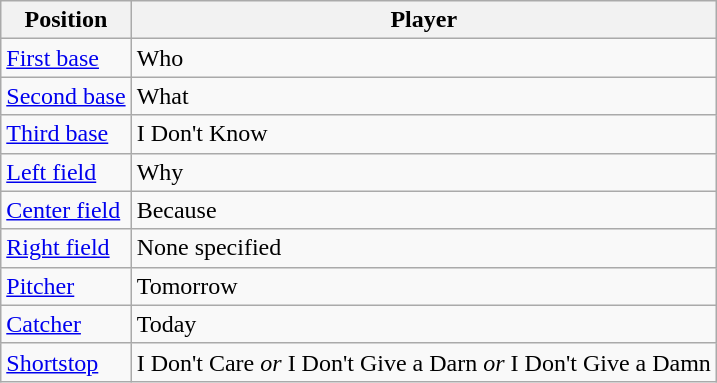<table class= "wikitable">
<tr>
<th>Position</th>
<th>Player</th>
</tr>
<tr>
<td><a href='#'>First base</a></td>
<td>Who</td>
</tr>
<tr>
<td><a href='#'>Second base</a></td>
<td>What</td>
</tr>
<tr>
<td><a href='#'>Third base</a></td>
<td>I Don't Know</td>
</tr>
<tr>
<td><a href='#'>Left field</a></td>
<td>Why</td>
</tr>
<tr>
<td><a href='#'>Center field</a></td>
<td>Because</td>
</tr>
<tr>
<td><a href='#'>Right field</a></td>
<td>None specified</td>
</tr>
<tr>
<td><a href='#'>Pitcher</a></td>
<td>Tomorrow</td>
</tr>
<tr>
<td><a href='#'>Catcher</a></td>
<td>Today</td>
</tr>
<tr>
<td><a href='#'>Shortstop</a></td>
<td>I Don't Care <em>or</em> I Don't Give a Darn <em>or</em> I Don't Give a Damn</td>
</tr>
</table>
